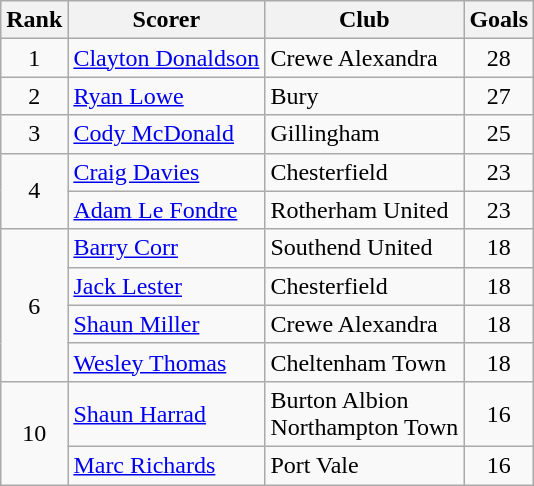<table class="wikitable" style="text-align:center">
<tr>
<th>Rank</th>
<th>Scorer</th>
<th>Club</th>
<th>Goals</th>
</tr>
<tr>
<td>1</td>
<td align="left"><a href='#'>Clayton Donaldson</a></td>
<td align="left">Crewe Alexandra</td>
<td>28</td>
</tr>
<tr>
<td>2</td>
<td align="left"><a href='#'>Ryan Lowe</a></td>
<td align="left">Bury</td>
<td>27</td>
</tr>
<tr>
<td>3</td>
<td align="left"><a href='#'>Cody McDonald</a></td>
<td align="left">Gillingham</td>
<td>25</td>
</tr>
<tr>
<td rowspan="2">4</td>
<td align="left"><a href='#'>Craig Davies</a></td>
<td align="left">Chesterfield</td>
<td>23</td>
</tr>
<tr>
<td align="left"><a href='#'>Adam Le Fondre</a></td>
<td align="left">Rotherham United</td>
<td>23</td>
</tr>
<tr>
<td rowspan="4">6</td>
<td align="left"><a href='#'>Barry Corr</a></td>
<td align="left">Southend United</td>
<td>18</td>
</tr>
<tr>
<td align="left"><a href='#'>Jack Lester</a></td>
<td align="left">Chesterfield</td>
<td>18</td>
</tr>
<tr>
<td align="left"><a href='#'>Shaun Miller</a></td>
<td align="left">Crewe Alexandra</td>
<td>18</td>
</tr>
<tr>
<td align="left"><a href='#'>Wesley Thomas</a></td>
<td align="left">Cheltenham Town</td>
<td>18</td>
</tr>
<tr>
<td rowspan="2">10</td>
<td align="left"><a href='#'>Shaun Harrad</a></td>
<td align="left">Burton Albion<br>Northampton Town</td>
<td>16</td>
</tr>
<tr>
<td align="left"><a href='#'>Marc Richards</a></td>
<td align="left">Port Vale</td>
<td>16</td>
</tr>
</table>
